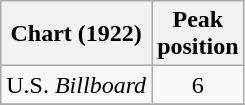<table class="wikitable">
<tr>
<th>Chart (1922)</th>
<th>Peak<br>position</th>
</tr>
<tr>
<td>U.S. <em>Billboard</em></td>
<td style="text-align:center;">6</td>
</tr>
<tr>
</tr>
</table>
